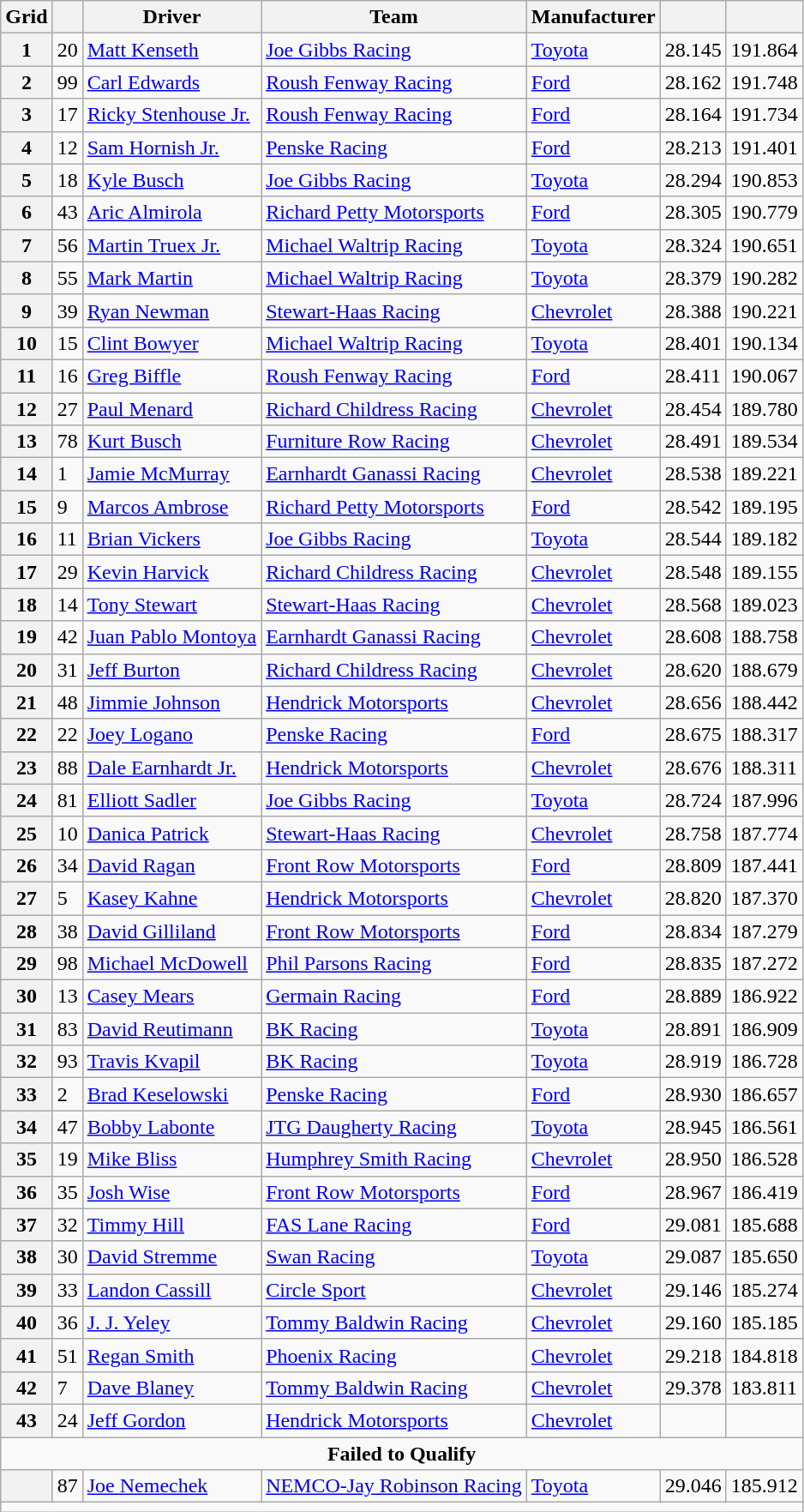<table class="wikitable">
<tr>
<th>Grid</th>
<th></th>
<th>Driver</th>
<th>Team</th>
<th>Manufacturer</th>
<th></th>
<th></th>
</tr>
<tr>
<th>1</th>
<td>20</td>
<td><a href='#'>Matt Kenseth</a></td>
<td><a href='#'>Joe Gibbs Racing</a></td>
<td><a href='#'>Toyota</a></td>
<td>28.145</td>
<td>191.864</td>
</tr>
<tr>
<th>2</th>
<td>99</td>
<td><a href='#'>Carl Edwards</a></td>
<td><a href='#'>Roush Fenway Racing</a></td>
<td><a href='#'>Ford</a></td>
<td>28.162</td>
<td>191.748</td>
</tr>
<tr>
<th>3</th>
<td>17</td>
<td><a href='#'>Ricky Stenhouse Jr.</a></td>
<td><a href='#'>Roush Fenway Racing</a></td>
<td><a href='#'>Ford</a></td>
<td>28.164</td>
<td>191.734</td>
</tr>
<tr>
<th>4</th>
<td>12</td>
<td><a href='#'>Sam Hornish Jr.</a></td>
<td><a href='#'>Penske Racing</a></td>
<td><a href='#'>Ford</a></td>
<td>28.213</td>
<td>191.401</td>
</tr>
<tr>
<th>5</th>
<td>18</td>
<td><a href='#'>Kyle Busch</a></td>
<td><a href='#'>Joe Gibbs Racing</a></td>
<td><a href='#'>Toyota</a></td>
<td>28.294</td>
<td>190.853</td>
</tr>
<tr>
<th>6</th>
<td>43</td>
<td><a href='#'>Aric Almirola</a></td>
<td><a href='#'>Richard Petty Motorsports</a></td>
<td><a href='#'>Ford</a></td>
<td>28.305</td>
<td>190.779</td>
</tr>
<tr>
<th>7</th>
<td>56</td>
<td><a href='#'>Martin Truex Jr.</a></td>
<td><a href='#'>Michael Waltrip Racing</a></td>
<td><a href='#'>Toyota</a></td>
<td>28.324</td>
<td>190.651</td>
</tr>
<tr>
<th>8</th>
<td>55</td>
<td><a href='#'>Mark Martin</a></td>
<td><a href='#'>Michael Waltrip Racing</a></td>
<td><a href='#'>Toyota</a></td>
<td>28.379</td>
<td>190.282</td>
</tr>
<tr>
<th>9</th>
<td>39</td>
<td><a href='#'>Ryan Newman</a></td>
<td><a href='#'>Stewart-Haas Racing</a></td>
<td><a href='#'>Chevrolet</a></td>
<td>28.388</td>
<td>190.221</td>
</tr>
<tr>
<th>10</th>
<td>15</td>
<td><a href='#'>Clint Bowyer</a></td>
<td><a href='#'>Michael Waltrip Racing</a></td>
<td><a href='#'>Toyota</a></td>
<td>28.401</td>
<td>190.134</td>
</tr>
<tr>
<th>11</th>
<td>16</td>
<td><a href='#'>Greg Biffle</a></td>
<td><a href='#'>Roush Fenway Racing</a></td>
<td><a href='#'>Ford</a></td>
<td>28.411</td>
<td>190.067</td>
</tr>
<tr>
<th>12</th>
<td>27</td>
<td><a href='#'>Paul Menard</a></td>
<td><a href='#'>Richard Childress Racing</a></td>
<td><a href='#'>Chevrolet</a></td>
<td>28.454</td>
<td>189.780</td>
</tr>
<tr>
<th>13</th>
<td>78</td>
<td><a href='#'>Kurt Busch</a></td>
<td><a href='#'>Furniture Row Racing</a></td>
<td><a href='#'>Chevrolet</a></td>
<td>28.491</td>
<td>189.534</td>
</tr>
<tr>
<th>14</th>
<td>1</td>
<td><a href='#'>Jamie McMurray</a></td>
<td><a href='#'>Earnhardt Ganassi Racing</a></td>
<td><a href='#'>Chevrolet</a></td>
<td>28.538</td>
<td>189.221</td>
</tr>
<tr>
<th>15</th>
<td>9</td>
<td><a href='#'>Marcos Ambrose</a></td>
<td><a href='#'>Richard Petty Motorsports</a></td>
<td><a href='#'>Ford</a></td>
<td>28.542</td>
<td>189.195</td>
</tr>
<tr>
<th>16</th>
<td>11</td>
<td><a href='#'>Brian Vickers</a></td>
<td><a href='#'>Joe Gibbs Racing</a></td>
<td><a href='#'>Toyota</a></td>
<td>28.544</td>
<td>189.182</td>
</tr>
<tr>
<th>17</th>
<td>29</td>
<td><a href='#'>Kevin Harvick</a></td>
<td><a href='#'>Richard Childress Racing</a></td>
<td><a href='#'>Chevrolet</a></td>
<td>28.548</td>
<td>189.155</td>
</tr>
<tr>
<th>18</th>
<td>14</td>
<td><a href='#'>Tony Stewart</a></td>
<td><a href='#'>Stewart-Haas Racing</a></td>
<td><a href='#'>Chevrolet</a></td>
<td>28.568</td>
<td>189.023</td>
</tr>
<tr>
<th>19</th>
<td>42</td>
<td><a href='#'>Juan Pablo Montoya</a></td>
<td><a href='#'>Earnhardt Ganassi Racing</a></td>
<td><a href='#'>Chevrolet</a></td>
<td>28.608</td>
<td>188.758</td>
</tr>
<tr>
<th>20</th>
<td>31</td>
<td><a href='#'>Jeff Burton</a></td>
<td><a href='#'>Richard Childress Racing</a></td>
<td><a href='#'>Chevrolet</a></td>
<td>28.620</td>
<td>188.679</td>
</tr>
<tr>
<th>21</th>
<td>48</td>
<td><a href='#'>Jimmie Johnson</a></td>
<td><a href='#'>Hendrick Motorsports</a></td>
<td><a href='#'>Chevrolet</a></td>
<td>28.656</td>
<td>188.442</td>
</tr>
<tr>
<th>22</th>
<td>22</td>
<td><a href='#'>Joey Logano</a></td>
<td><a href='#'>Penske Racing</a></td>
<td><a href='#'>Ford</a></td>
<td>28.675</td>
<td>188.317</td>
</tr>
<tr>
<th>23</th>
<td>88</td>
<td><a href='#'>Dale Earnhardt Jr.</a></td>
<td><a href='#'>Hendrick Motorsports</a></td>
<td><a href='#'>Chevrolet</a></td>
<td>28.676</td>
<td>188.311</td>
</tr>
<tr>
<th>24</th>
<td>81</td>
<td><a href='#'>Elliott Sadler</a></td>
<td><a href='#'>Joe Gibbs Racing</a></td>
<td><a href='#'>Toyota</a></td>
<td>28.724</td>
<td>187.996</td>
</tr>
<tr>
<th>25</th>
<td>10</td>
<td><a href='#'>Danica Patrick</a></td>
<td><a href='#'>Stewart-Haas Racing</a></td>
<td><a href='#'>Chevrolet</a></td>
<td>28.758</td>
<td>187.774</td>
</tr>
<tr>
<th>26</th>
<td>34</td>
<td><a href='#'>David Ragan</a></td>
<td><a href='#'>Front Row Motorsports</a></td>
<td><a href='#'>Ford</a></td>
<td>28.809</td>
<td>187.441</td>
</tr>
<tr>
<th>27</th>
<td>5</td>
<td><a href='#'>Kasey Kahne</a></td>
<td><a href='#'>Hendrick Motorsports</a></td>
<td><a href='#'>Chevrolet</a></td>
<td>28.820</td>
<td>187.370</td>
</tr>
<tr>
<th>28</th>
<td>38</td>
<td><a href='#'>David Gilliland</a></td>
<td><a href='#'>Front Row Motorsports</a></td>
<td><a href='#'>Ford</a></td>
<td>28.834</td>
<td>187.279</td>
</tr>
<tr>
<th>29</th>
<td>98</td>
<td><a href='#'>Michael McDowell</a></td>
<td><a href='#'>Phil Parsons Racing</a></td>
<td><a href='#'>Ford</a></td>
<td>28.835</td>
<td>187.272</td>
</tr>
<tr>
<th>30</th>
<td>13</td>
<td><a href='#'>Casey Mears</a></td>
<td><a href='#'>Germain Racing</a></td>
<td><a href='#'>Ford</a></td>
<td>28.889</td>
<td>186.922</td>
</tr>
<tr>
<th>31</th>
<td>83</td>
<td><a href='#'>David Reutimann</a></td>
<td><a href='#'>BK Racing</a></td>
<td><a href='#'>Toyota</a></td>
<td>28.891</td>
<td>186.909</td>
</tr>
<tr>
<th>32</th>
<td>93</td>
<td><a href='#'>Travis Kvapil</a></td>
<td><a href='#'>BK Racing</a></td>
<td><a href='#'>Toyota</a></td>
<td>28.919</td>
<td>186.728</td>
</tr>
<tr>
<th>33</th>
<td>2</td>
<td><a href='#'>Brad Keselowski</a></td>
<td><a href='#'>Penske Racing</a></td>
<td><a href='#'>Ford</a></td>
<td>28.930</td>
<td>186.657</td>
</tr>
<tr>
<th>34</th>
<td>47</td>
<td><a href='#'>Bobby Labonte</a></td>
<td><a href='#'>JTG Daugherty Racing</a></td>
<td><a href='#'>Toyota</a></td>
<td>28.945</td>
<td>186.561</td>
</tr>
<tr>
<th>35</th>
<td>19</td>
<td><a href='#'>Mike Bliss</a></td>
<td><a href='#'>Humphrey Smith Racing</a></td>
<td><a href='#'>Chevrolet</a></td>
<td>28.950</td>
<td>186.528</td>
</tr>
<tr>
<th>36</th>
<td>35</td>
<td><a href='#'>Josh Wise</a></td>
<td><a href='#'>Front Row Motorsports</a></td>
<td><a href='#'>Ford</a></td>
<td>28.967</td>
<td>186.419</td>
</tr>
<tr>
<th>37</th>
<td>32</td>
<td><a href='#'>Timmy Hill</a></td>
<td><a href='#'>FAS Lane Racing</a></td>
<td><a href='#'>Ford</a></td>
<td>29.081</td>
<td>185.688</td>
</tr>
<tr>
<th>38</th>
<td>30</td>
<td><a href='#'>David Stremme</a></td>
<td><a href='#'>Swan Racing</a></td>
<td><a href='#'>Toyota</a></td>
<td>29.087</td>
<td>185.650</td>
</tr>
<tr>
<th>39</th>
<td>33</td>
<td><a href='#'>Landon Cassill</a></td>
<td><a href='#'>Circle Sport</a></td>
<td><a href='#'>Chevrolet</a></td>
<td>29.146</td>
<td>185.274</td>
</tr>
<tr>
<th>40</th>
<td>36</td>
<td><a href='#'>J. J. Yeley</a></td>
<td><a href='#'>Tommy Baldwin Racing</a></td>
<td><a href='#'>Chevrolet</a></td>
<td>29.160</td>
<td>185.185</td>
</tr>
<tr>
<th>41</th>
<td>51</td>
<td><a href='#'>Regan Smith</a></td>
<td><a href='#'>Phoenix Racing</a></td>
<td><a href='#'>Chevrolet</a></td>
<td>29.218</td>
<td>184.818</td>
</tr>
<tr>
<th>42</th>
<td>7</td>
<td><a href='#'>Dave Blaney</a></td>
<td><a href='#'>Tommy Baldwin Racing</a></td>
<td><a href='#'>Chevrolet</a></td>
<td>29.378</td>
<td>183.811</td>
</tr>
<tr>
<th>43</th>
<td>24</td>
<td><a href='#'>Jeff Gordon</a></td>
<td><a href='#'>Hendrick Motorsports</a></td>
<td><a href='#'>Chevrolet</a></td>
<td></td>
<td></td>
</tr>
<tr>
<td colspan="7" style="text-align:center;"><strong>Failed to Qualify</strong></td>
</tr>
<tr>
<th></th>
<td>87</td>
<td><a href='#'>Joe Nemechek</a></td>
<td><a href='#'>NEMCO-Jay Robinson Racing</a></td>
<td><a href='#'>Toyota</a></td>
<td>29.046</td>
<td>185.912</td>
</tr>
<tr>
<td colspan="8"></td>
</tr>
</table>
